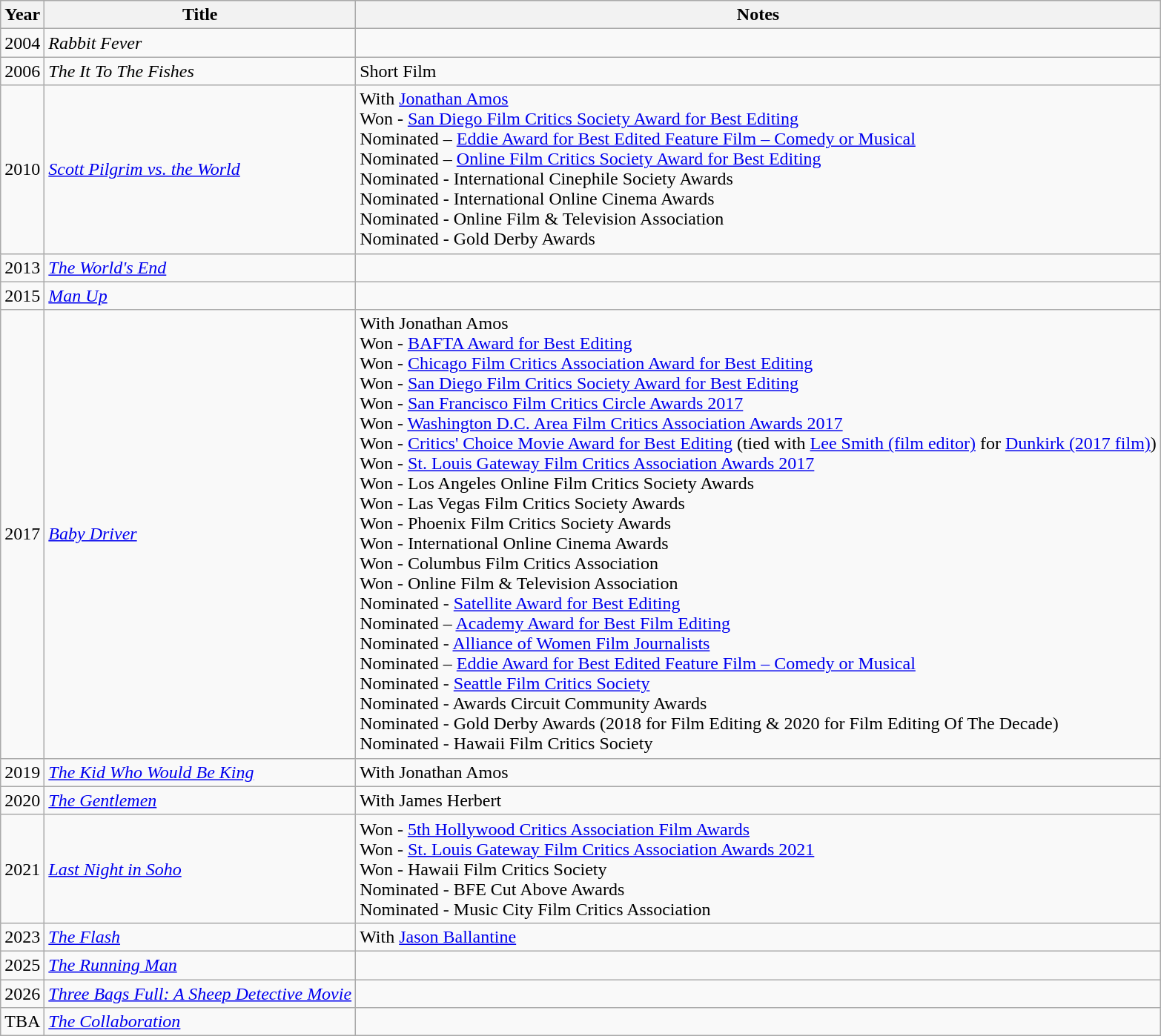<table class="wikitable sortable">
<tr>
<th>Year</th>
<th>Title</th>
<th>Notes</th>
</tr>
<tr>
<td>2004</td>
<td><em>Rabbit Fever</em></td>
<td></td>
</tr>
<tr>
<td>2006</td>
<td><em>The It To The Fishes</em></td>
<td>Short Film</td>
</tr>
<tr>
<td>2010</td>
<td><em><a href='#'>Scott Pilgrim vs. the World</a></em></td>
<td>With <a href='#'>Jonathan Amos</a><br>Won - <a href='#'>San Diego Film Critics Society Award for Best Editing</a><br>Nominated – <a href='#'>Eddie Award for Best Edited Feature Film – Comedy or Musical</a><br>Nominated – <a href='#'>Online Film Critics Society Award for Best Editing</a><br>Nominated - International Cinephile Society Awards<br>Nominated - International Online Cinema Awards<br>Nominated - Online Film & Television Association<br>Nominated - Gold Derby Awards</td>
</tr>
<tr>
<td>2013</td>
<td><em><a href='#'>The World's End</a></em></td>
<td></td>
</tr>
<tr>
<td>2015</td>
<td><em><a href='#'>Man Up</a></em></td>
<td></td>
</tr>
<tr>
<td>2017</td>
<td><em><a href='#'>Baby Driver</a></em></td>
<td>With Jonathan Amos<br>Won - <a href='#'>BAFTA Award for Best Editing</a><br> Won - <a href='#'>Chicago Film Critics Association Award for Best Editing</a><br>Won - <a href='#'>San Diego Film Critics Society Award for Best Editing</a><br>Won - <a href='#'>San Francisco Film Critics Circle Awards 2017</a><br>Won - <a href='#'>Washington D.C. Area Film Critics Association Awards 2017</a><br>Won - <a href='#'>Critics' Choice Movie Award for Best Editing</a> (tied with <a href='#'>Lee Smith (film editor)</a> for <a href='#'>Dunkirk (2017 film)</a>)<br>Won - <a href='#'>St. Louis Gateway Film Critics Association Awards 2017</a><br>Won - Los Angeles Online Film Critics Society Awards<br>Won - Las Vegas Film Critics Society Awards<br>Won - Phoenix Film Critics Society Awards<br>Won - International Online Cinema Awards<br>Won - Columbus Film Critics Association<br>Won - Online Film & Television Association<br>Nominated - <a href='#'>Satellite Award for Best Editing</a><br>Nominated – <a href='#'>Academy Award for Best Film Editing</a><br>Nominated - <a href='#'>Alliance of Women Film Journalists</a><br>Nominated – <a href='#'>Eddie Award for Best Edited Feature Film – Comedy or Musical</a><br>Nominated - <a href='#'>Seattle Film Critics Society</a><br>Nominated - Awards Circuit Community Awards<br>Nominated - Gold Derby Awards (2018 for Film Editing & 2020 for Film Editing Of The Decade)<br>Nominated - Hawaii Film Critics Society</td>
</tr>
<tr>
<td>2019</td>
<td><em><a href='#'>The Kid Who Would Be King</a></em></td>
<td>With Jonathan Amos</td>
</tr>
<tr>
<td>2020</td>
<td><em><a href='#'>The Gentlemen</a></em></td>
<td>With James Herbert</td>
</tr>
<tr>
<td>2021</td>
<td><em><a href='#'>Last Night in Soho</a></em></td>
<td>Won - <a href='#'>5th Hollywood Critics Association Film Awards</a><br>Won - <a href='#'>St. Louis Gateway Film Critics Association Awards 2021</a><br>Won - Hawaii Film Critics Society<br>Nominated - BFE Cut Above Awards<br>Nominated - Music City Film Critics Association</td>
</tr>
<tr>
<td>2023</td>
<td><em><a href='#'>The Flash</a></em></td>
<td>With <a href='#'>Jason Ballantine</a></td>
</tr>
<tr>
<td>2025</td>
<td><em><a href='#'>The Running Man</a></em></td>
<td></td>
</tr>
<tr>
<td>2026</td>
<td><em><a href='#'>Three Bags Full: A Sheep Detective Movie</a></em></td>
<td></td>
</tr>
<tr>
<td>TBA</td>
<td><em><a href='#'>The Collaboration</a></em></td>
<td></td>
</tr>
</table>
